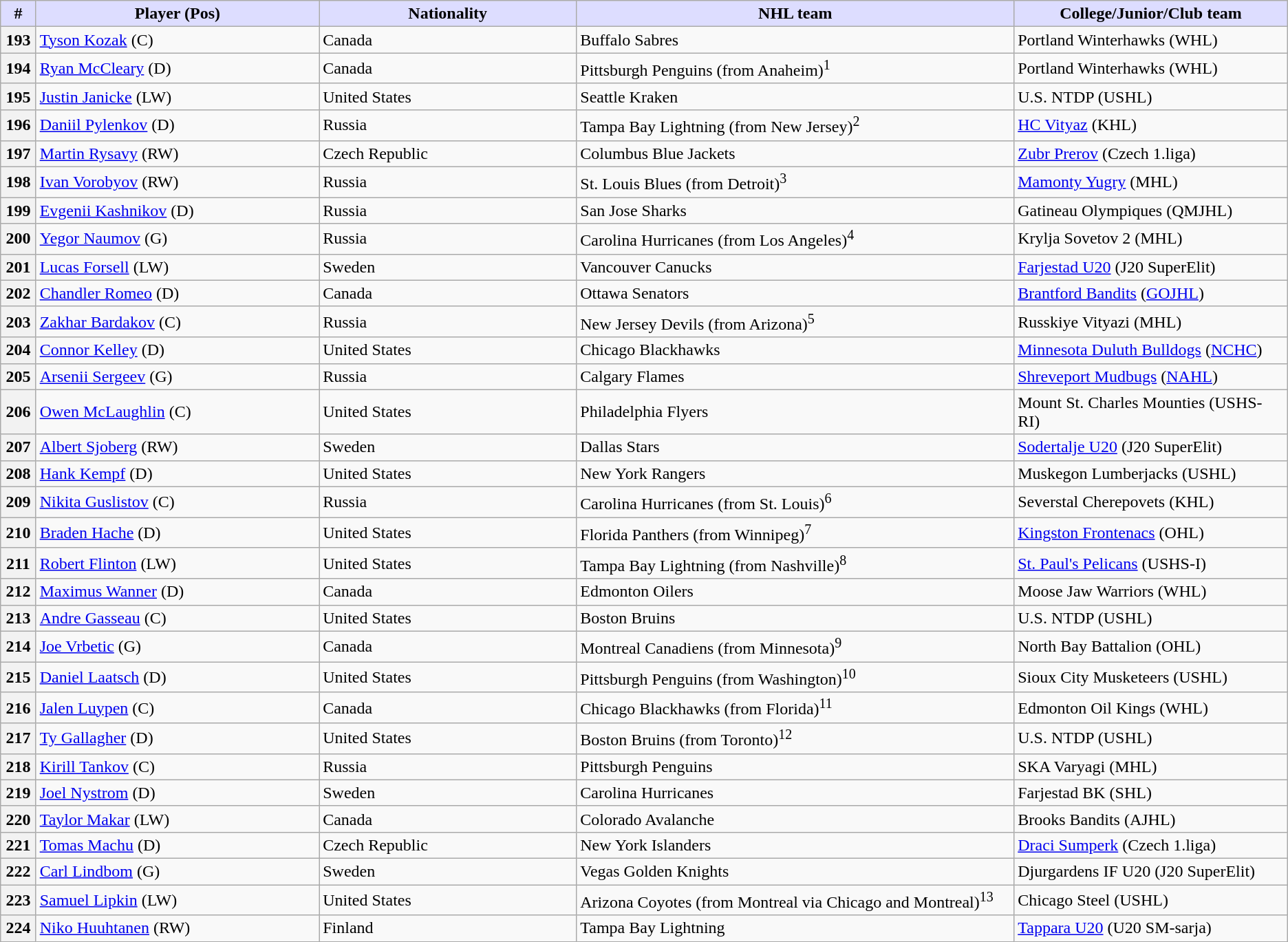<table class="wikitable">
<tr>
<th style="background:#ddf; width:2.75%;">#</th>
<th style="background:#ddf; width:22.0%;">Player (Pos)</th>
<th style="background:#ddf; width:20.0%;">Nationality</th>
<th style="background:#ddf; width:34.0%;">NHL team</th>
<th style="background:#ddf; width:100.0%;">College/Junior/Club team</th>
</tr>
<tr>
<th>193</th>
<td><a href='#'>Tyson Kozak</a> (C)</td>
<td> Canada</td>
<td>Buffalo Sabres</td>
<td>Portland Winterhawks (WHL)</td>
</tr>
<tr>
<th>194</th>
<td><a href='#'>Ryan McCleary</a> (D)</td>
<td> Canada</td>
<td>Pittsburgh Penguins (from Anaheim)<sup>1</sup></td>
<td>Portland Winterhawks (WHL)</td>
</tr>
<tr>
<th>195</th>
<td><a href='#'>Justin Janicke</a> (LW)</td>
<td> United States</td>
<td>Seattle Kraken</td>
<td>U.S. NTDP (USHL)</td>
</tr>
<tr>
<th>196</th>
<td><a href='#'>Daniil Pylenkov</a> (D)</td>
<td> Russia</td>
<td>Tampa Bay Lightning (from New Jersey)<sup>2</sup></td>
<td><a href='#'>HC Vityaz</a> (KHL)</td>
</tr>
<tr>
<th>197</th>
<td><a href='#'>Martin Rysavy</a> (RW)</td>
<td> Czech Republic</td>
<td>Columbus Blue Jackets</td>
<td><a href='#'>Zubr Prerov</a> (Czech 1.liga)</td>
</tr>
<tr>
<th>198</th>
<td><a href='#'>Ivan Vorobyov</a> (RW)</td>
<td> Russia</td>
<td>St. Louis Blues (from Detroit)<sup>3</sup></td>
<td><a href='#'>Mamonty Yugry</a> (MHL)</td>
</tr>
<tr>
<th>199</th>
<td><a href='#'>Evgenii Kashnikov</a> (D)</td>
<td> Russia</td>
<td>San Jose Sharks</td>
<td>Gatineau Olympiques (QMJHL)</td>
</tr>
<tr>
<th>200</th>
<td><a href='#'>Yegor Naumov</a> (G)</td>
<td> Russia</td>
<td>Carolina Hurricanes (from Los Angeles)<sup>4</sup></td>
<td>Krylja Sovetov 2 (MHL)</td>
</tr>
<tr>
<th>201</th>
<td><a href='#'>Lucas Forsell</a> (LW)</td>
<td> Sweden</td>
<td>Vancouver Canucks</td>
<td><a href='#'>Farjestad U20</a> (J20 SuperElit)</td>
</tr>
<tr>
<th>202</th>
<td><a href='#'>Chandler Romeo</a> (D)</td>
<td> Canada</td>
<td>Ottawa Senators</td>
<td><a href='#'>Brantford Bandits</a> (<a href='#'>GOJHL</a>)</td>
</tr>
<tr>
<th>203</th>
<td><a href='#'>Zakhar Bardakov</a> (C)</td>
<td> Russia</td>
<td>New Jersey Devils (from Arizona)<sup>5</sup></td>
<td>Russkiye Vityazi (MHL)</td>
</tr>
<tr>
<th>204</th>
<td><a href='#'>Connor Kelley</a> (D)</td>
<td> United States</td>
<td>Chicago Blackhawks</td>
<td><a href='#'>Minnesota Duluth Bulldogs</a> (<a href='#'>NCHC</a>)</td>
</tr>
<tr>
<th>205</th>
<td><a href='#'>Arsenii Sergeev</a> (G)</td>
<td> Russia</td>
<td>Calgary Flames</td>
<td><a href='#'>Shreveport Mudbugs</a> (<a href='#'>NAHL</a>)</td>
</tr>
<tr>
<th>206</th>
<td><a href='#'>Owen McLaughlin</a> (C)</td>
<td> United States</td>
<td>Philadelphia Flyers</td>
<td>Mount St. Charles Mounties (USHS-RI)</td>
</tr>
<tr>
<th>207</th>
<td><a href='#'>Albert Sjoberg</a> (RW)</td>
<td> Sweden</td>
<td>Dallas Stars</td>
<td><a href='#'>Sodertalje U20</a> (J20 SuperElit)</td>
</tr>
<tr>
<th>208</th>
<td><a href='#'>Hank Kempf</a> (D)</td>
<td> United States</td>
<td>New York Rangers</td>
<td>Muskegon Lumberjacks (USHL)</td>
</tr>
<tr>
<th>209</th>
<td><a href='#'>Nikita Guslistov</a> (C)</td>
<td> Russia</td>
<td>Carolina Hurricanes (from St. Louis)<sup>6</sup></td>
<td>Severstal Cherepovets (KHL)</td>
</tr>
<tr>
<th>210</th>
<td><a href='#'>Braden Hache</a> (D)</td>
<td> United States</td>
<td>Florida Panthers (from Winnipeg)<sup>7</sup></td>
<td><a href='#'>Kingston Frontenacs</a> (OHL)</td>
</tr>
<tr>
<th>211</th>
<td><a href='#'>Robert Flinton</a> (LW)</td>
<td> United States</td>
<td>Tampa Bay Lightning (from Nashville)<sup>8</sup></td>
<td><a href='#'>St. Paul's Pelicans</a> (USHS-I)</td>
</tr>
<tr>
<th>212</th>
<td><a href='#'>Maximus Wanner</a> (D)</td>
<td> Canada</td>
<td>Edmonton Oilers</td>
<td>Moose Jaw Warriors (WHL)</td>
</tr>
<tr>
<th>213</th>
<td><a href='#'>Andre Gasseau</a> (C)</td>
<td> United States</td>
<td>Boston Bruins</td>
<td>U.S. NTDP (USHL)</td>
</tr>
<tr>
<th>214</th>
<td><a href='#'>Joe Vrbetic</a> (G)</td>
<td> Canada</td>
<td>Montreal Canadiens (from Minnesota)<sup>9</sup></td>
<td>North Bay Battalion (OHL)</td>
</tr>
<tr>
<th>215</th>
<td><a href='#'>Daniel Laatsch</a> (D)</td>
<td> United States</td>
<td>Pittsburgh Penguins (from Washington)<sup>10</sup></td>
<td>Sioux City Musketeers (USHL)</td>
</tr>
<tr>
<th>216</th>
<td><a href='#'>Jalen Luypen</a> (C)</td>
<td> Canada</td>
<td>Chicago Blackhawks (from Florida)<sup>11</sup></td>
<td>Edmonton Oil Kings (WHL)</td>
</tr>
<tr>
<th>217</th>
<td><a href='#'>Ty Gallagher</a> (D)</td>
<td> United States</td>
<td>Boston Bruins (from Toronto)<sup>12</sup></td>
<td>U.S. NTDP (USHL)</td>
</tr>
<tr>
<th>218</th>
<td><a href='#'>Kirill Tankov</a> (C)</td>
<td> Russia</td>
<td>Pittsburgh Penguins</td>
<td>SKA Varyagi (MHL)</td>
</tr>
<tr>
<th>219</th>
<td><a href='#'>Joel Nystrom</a> (D)</td>
<td> Sweden</td>
<td>Carolina Hurricanes</td>
<td>Farjestad BK (SHL)</td>
</tr>
<tr>
<th>220</th>
<td><a href='#'>Taylor Makar</a> (LW)</td>
<td> Canada</td>
<td>Colorado Avalanche</td>
<td>Brooks Bandits (AJHL)</td>
</tr>
<tr>
<th>221</th>
<td><a href='#'>Tomas Machu</a> (D)</td>
<td> Czech Republic</td>
<td>New York Islanders</td>
<td><a href='#'>Draci Sumperk</a> (Czech 1.liga)</td>
</tr>
<tr>
<th>222</th>
<td><a href='#'>Carl Lindbom</a> (G)</td>
<td> Sweden</td>
<td>Vegas Golden Knights</td>
<td>Djurgardens IF U20 (J20 SuperElit)</td>
</tr>
<tr>
<th>223</th>
<td><a href='#'>Samuel Lipkin</a> (LW)</td>
<td> United States</td>
<td>Arizona Coyotes (from Montreal via Chicago and Montreal)<sup>13</sup></td>
<td>Chicago Steel (USHL)</td>
</tr>
<tr>
<th>224</th>
<td><a href='#'>Niko Huuhtanen</a> (RW)</td>
<td> Finland</td>
<td>Tampa Bay Lightning</td>
<td><a href='#'>Tappara U20</a> (U20 SM-sarja)</td>
</tr>
</table>
